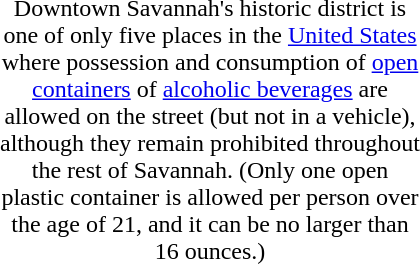<table class="toccolours collapsible autocollapse" cellspacing="3px" style="width: 18em; float: right; margin: 0 0 1em 1em; text-align:center;">
<tr>
<td>Downtown Savannah's historic district is one of only five places in the <a href='#'>United States</a> where possession and consumption of <a href='#'>open containers</a> of <a href='#'>alcoholic beverages</a> are allowed on the street (but not in a vehicle), although they remain prohibited throughout the rest of Savannah. (Only one open plastic container is allowed per person over the age of 21, and it can be no larger than 16 ounces.)<br></td>
</tr>
</table>
